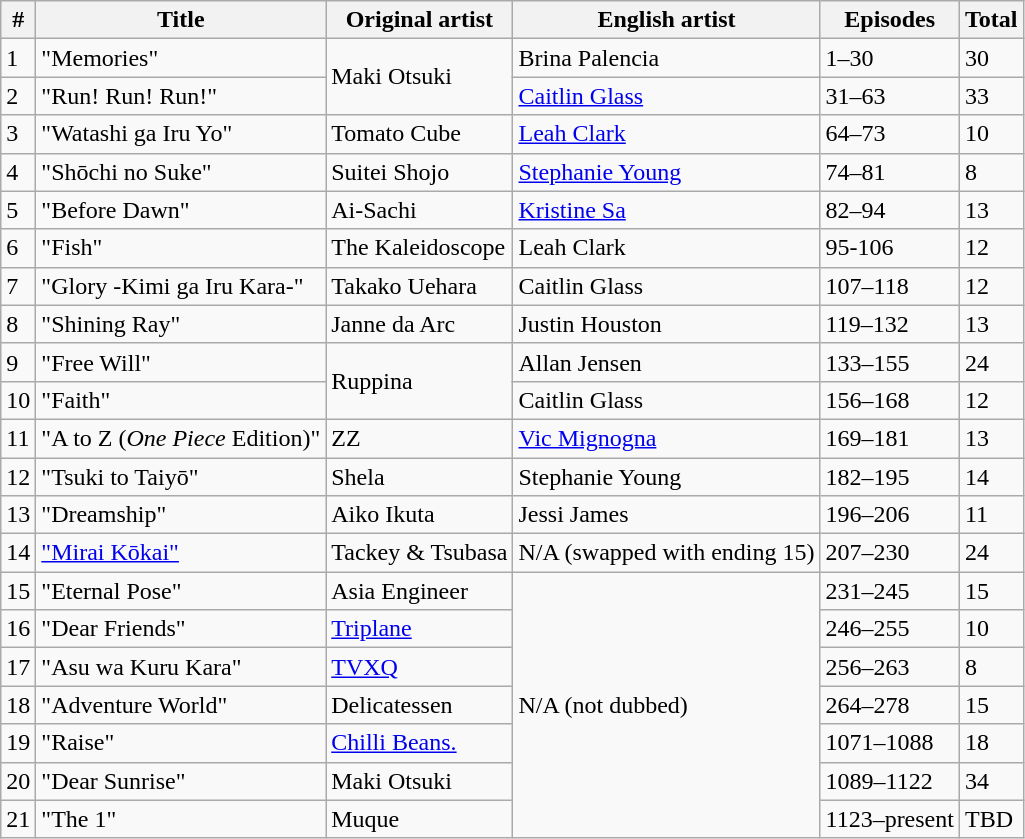<table class="wikitable">
<tr>
<th>#</th>
<th>Title</th>
<th>Original artist</th>
<th>English artist</th>
<th>Episodes</th>
<th>Total</th>
</tr>
<tr>
<td>1</td>
<td>"Memories"</td>
<td rowspan="2">Maki Otsuki</td>
<td>Brina Palencia</td>
<td>1–30</td>
<td>30</td>
</tr>
<tr>
<td>2</td>
<td>"Run! Run! Run!"</td>
<td><a href='#'>Caitlin Glass</a></td>
<td>31–63</td>
<td>33</td>
</tr>
<tr>
<td>3</td>
<td>"Watashi ga Iru Yo"</td>
<td>Tomato Cube</td>
<td><a href='#'>Leah Clark</a></td>
<td>64–73</td>
<td>10</td>
</tr>
<tr>
<td>4</td>
<td>"Shōchi no Suke"</td>
<td>Suitei Shojo</td>
<td><a href='#'>Stephanie Young</a></td>
<td>74–81</td>
<td>8</td>
</tr>
<tr>
<td>5</td>
<td>"Before Dawn"</td>
<td>Ai-Sachi</td>
<td><a href='#'>Kristine Sa</a></td>
<td>82–94</td>
<td>13</td>
</tr>
<tr>
<td>6</td>
<td>"Fish"</td>
<td>The Kaleidoscope</td>
<td>Leah Clark</td>
<td>95-106</td>
<td>12</td>
</tr>
<tr>
<td>7</td>
<td>"Glory -Kimi ga Iru Kara-"</td>
<td>Takako Uehara</td>
<td>Caitlin Glass</td>
<td>107–118</td>
<td>12</td>
</tr>
<tr>
<td>8</td>
<td>"Shining Ray"</td>
<td>Janne da Arc</td>
<td>Justin Houston</td>
<td>119–132</td>
<td>13</td>
</tr>
<tr>
<td>9</td>
<td>"Free Will"</td>
<td rowspan="2">Ruppina</td>
<td>Allan Jensen</td>
<td>133–155</td>
<td>24</td>
</tr>
<tr>
<td>10</td>
<td>"Faith"</td>
<td>Caitlin Glass</td>
<td>156–168</td>
<td>12</td>
</tr>
<tr>
<td>11</td>
<td>"A to Z (<em>One Piece</em> Edition)"</td>
<td>ZZ</td>
<td><a href='#'>Vic Mignogna</a></td>
<td>169–181</td>
<td>13</td>
</tr>
<tr>
<td>12</td>
<td>"Tsuki to Taiyō"</td>
<td>Shela</td>
<td>Stephanie Young</td>
<td>182–195</td>
<td>14</td>
</tr>
<tr>
<td>13</td>
<td>"Dreamship"</td>
<td>Aiko Ikuta</td>
<td>Jessi James</td>
<td>196–206</td>
<td>11</td>
</tr>
<tr>
<td>14</td>
<td><a href='#'>"Mirai Kōkai"</a></td>
<td>Tackey & Tsubasa</td>
<td>N/A (swapped with ending 15)</td>
<td>207–230</td>
<td>24</td>
</tr>
<tr>
<td>15</td>
<td>"Eternal Pose"</td>
<td>Asia Engineer</td>
<td colspan="1" rowspan="7">N/A (not dubbed)</td>
<td>231–245</td>
<td>15</td>
</tr>
<tr>
<td>16</td>
<td>"Dear Friends"</td>
<td><a href='#'>Triplane</a></td>
<td>246–255</td>
<td>10</td>
</tr>
<tr>
<td>17</td>
<td>"Asu wa Kuru Kara"</td>
<td><a href='#'>TVXQ</a></td>
<td>256–263</td>
<td>8</td>
</tr>
<tr>
<td>18</td>
<td>"Adventure World"</td>
<td>Delicatessen</td>
<td>264–278</td>
<td>15</td>
</tr>
<tr>
<td>19</td>
<td>"Raise"</td>
<td><a href='#'>Chilli Beans.</a></td>
<td>1071–1088</td>
<td>18</td>
</tr>
<tr>
<td>20</td>
<td>"Dear Sunrise"</td>
<td>Maki Otsuki</td>
<td>1089–1122</td>
<td>34</td>
</tr>
<tr>
<td>21</td>
<td>"The 1"</td>
<td>Muque</td>
<td>1123–present</td>
<td>TBD</td>
</tr>
</table>
